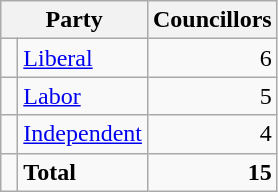<table class="wikitable">
<tr>
<th colspan="2">Party</th>
<th>Councillors</th>
</tr>
<tr>
<td> </td>
<td><a href='#'>Liberal</a></td>
<td align=right>6</td>
</tr>
<tr>
<td> </td>
<td><a href='#'>Labor</a></td>
<td align=right>5</td>
</tr>
<tr>
<td> </td>
<td><a href='#'>Independent</a></td>
<td align=right>4</td>
</tr>
<tr>
<td></td>
<td><strong>Total</strong></td>
<td align=right><strong>15</strong></td>
</tr>
</table>
